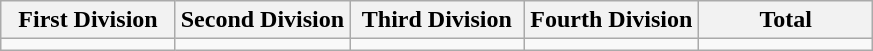<table class="wikitable">
<tr>
<th width="20%">First Division</th>
<th width="20%">Second Division</th>
<th width="20%">Third Division</th>
<th width="20%">Fourth Division</th>
<th width="20%">Total</th>
</tr>
<tr>
<td></td>
<td></td>
<td></td>
<td></td>
<td></td>
</tr>
</table>
